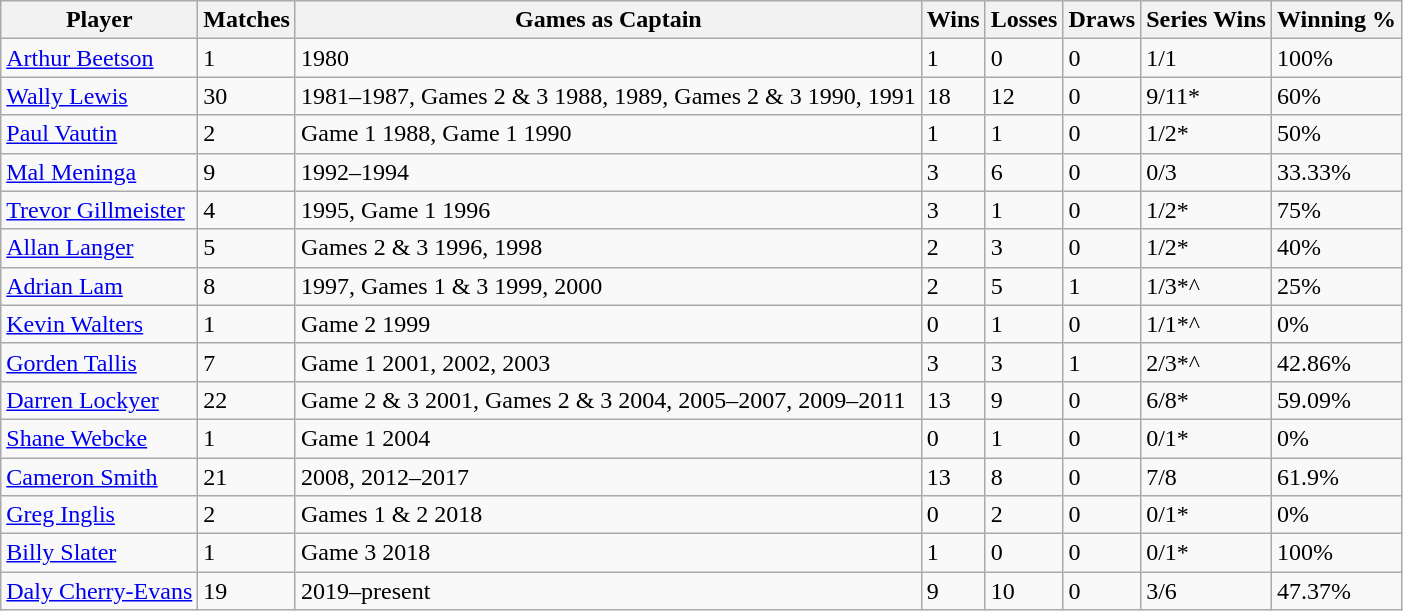<table class="wikitable">
<tr>
<th>Player</th>
<th>Matches</th>
<th>Games as Captain</th>
<th>Wins</th>
<th>Losses</th>
<th>Draws</th>
<th>Series Wins</th>
<th>Winning %</th>
</tr>
<tr>
<td><a href='#'>Arthur Beetson</a></td>
<td>1</td>
<td>1980</td>
<td>1</td>
<td>0</td>
<td>0</td>
<td>1/1</td>
<td>100%</td>
</tr>
<tr>
<td><a href='#'>Wally Lewis</a></td>
<td>30</td>
<td>1981–1987, Games 2 & 3 1988, 1989, Games 2 & 3 1990, 1991</td>
<td>18</td>
<td>12</td>
<td>0</td>
<td>9/11*</td>
<td>60%</td>
</tr>
<tr>
<td><a href='#'>Paul Vautin</a></td>
<td>2</td>
<td>Game 1 1988, Game 1 1990</td>
<td>1</td>
<td>1</td>
<td>0</td>
<td>1/2*</td>
<td>50%</td>
</tr>
<tr>
<td><a href='#'>Mal Meninga</a></td>
<td>9</td>
<td>1992–1994</td>
<td>3</td>
<td>6</td>
<td>0</td>
<td>0/3</td>
<td>33.33%</td>
</tr>
<tr>
<td><a href='#'>Trevor Gillmeister</a></td>
<td>4</td>
<td>1995, Game 1 1996</td>
<td>3</td>
<td>1</td>
<td>0</td>
<td>1/2*</td>
<td>75%</td>
</tr>
<tr>
<td><a href='#'>Allan Langer</a></td>
<td>5</td>
<td>Games 2 & 3 1996, 1998</td>
<td>2</td>
<td>3</td>
<td>0</td>
<td>1/2*</td>
<td>40%</td>
</tr>
<tr>
<td><a href='#'>Adrian Lam</a></td>
<td>8</td>
<td>1997, Games 1 & 3 1999, 2000</td>
<td>2</td>
<td>5</td>
<td>1</td>
<td>1/3*^</td>
<td>25%</td>
</tr>
<tr>
<td><a href='#'>Kevin Walters</a></td>
<td>1</td>
<td>Game 2 1999</td>
<td>0</td>
<td>1</td>
<td>0</td>
<td>1/1*^</td>
<td>0%</td>
</tr>
<tr>
<td><a href='#'>Gorden Tallis</a></td>
<td>7</td>
<td>Game 1 2001, 2002, 2003</td>
<td>3</td>
<td>3</td>
<td>1</td>
<td>2/3*^</td>
<td>42.86%</td>
</tr>
<tr>
<td><a href='#'>Darren Lockyer</a></td>
<td>22</td>
<td>Game 2 & 3 2001, Games 2 & 3 2004, 2005–2007, 2009–2011</td>
<td>13</td>
<td>9</td>
<td>0</td>
<td>6/8*</td>
<td>59.09%</td>
</tr>
<tr>
<td><a href='#'>Shane Webcke</a></td>
<td>1</td>
<td>Game 1 2004</td>
<td>0</td>
<td>1</td>
<td>0</td>
<td>0/1*</td>
<td>0%</td>
</tr>
<tr>
<td><a href='#'>Cameron Smith</a></td>
<td>21</td>
<td>2008, 2012–2017</td>
<td>13</td>
<td>8</td>
<td>0</td>
<td>7/8</td>
<td>61.9%</td>
</tr>
<tr>
<td><a href='#'>Greg Inglis</a></td>
<td>2</td>
<td>Games 1 & 2 2018</td>
<td>0</td>
<td>2</td>
<td>0</td>
<td>0/1*</td>
<td>0%</td>
</tr>
<tr>
<td><a href='#'>Billy Slater</a></td>
<td>1</td>
<td>Game 3 2018</td>
<td>1</td>
<td>0</td>
<td>0</td>
<td>0/1*</td>
<td>100%</td>
</tr>
<tr>
<td><a href='#'>Daly Cherry-Evans</a></td>
<td>19</td>
<td>2019–present</td>
<td>9</td>
<td>10</td>
<td>0</td>
<td>3/6</td>
<td>47.37%</td>
</tr>
</table>
